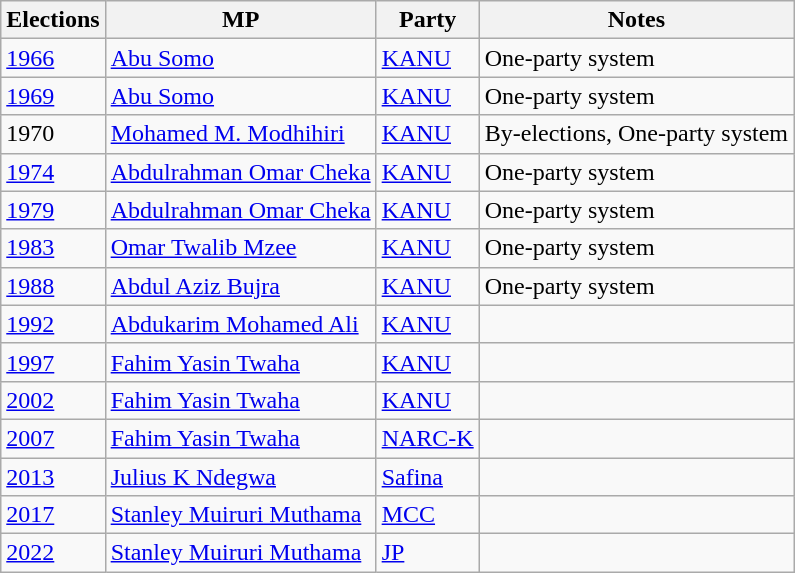<table class="wikitable">
<tr>
<th>Elections</th>
<th>MP </th>
<th>Party</th>
<th>Notes</th>
</tr>
<tr>
<td><a href='#'>1966</a></td>
<td><a href='#'>Abu Somo</a></td>
<td><a href='#'>KANU</a></td>
<td>One-party system</td>
</tr>
<tr>
<td><a href='#'>1969</a></td>
<td><a href='#'>Abu Somo</a></td>
<td><a href='#'>KANU</a></td>
<td>One-party system</td>
</tr>
<tr>
<td>1970</td>
<td><a href='#'>Mohamed M. Modhihiri</a></td>
<td><a href='#'>KANU</a></td>
<td>By-elections, One-party system</td>
</tr>
<tr>
<td><a href='#'>1974</a></td>
<td><a href='#'>Abdulrahman Omar Cheka</a></td>
<td><a href='#'>KANU</a></td>
<td>One-party system</td>
</tr>
<tr>
<td><a href='#'>1979</a></td>
<td><a href='#'>Abdulrahman Omar Cheka</a></td>
<td><a href='#'>KANU</a></td>
<td>One-party system</td>
</tr>
<tr>
<td><a href='#'>1983</a></td>
<td><a href='#'>Omar Twalib Mzee</a></td>
<td><a href='#'>KANU</a></td>
<td>One-party system</td>
</tr>
<tr>
<td><a href='#'>1988</a></td>
<td><a href='#'>Abdul Aziz Bujra</a></td>
<td><a href='#'>KANU</a></td>
<td>One-party system</td>
</tr>
<tr>
<td><a href='#'>1992</a></td>
<td><a href='#'>Abdukarim Mohamed Ali</a></td>
<td><a href='#'>KANU</a></td>
<td></td>
</tr>
<tr>
<td><a href='#'>1997</a></td>
<td><a href='#'>Fahim Yasin Twaha</a></td>
<td><a href='#'>KANU</a></td>
<td></td>
</tr>
<tr>
<td><a href='#'>2002</a></td>
<td><a href='#'>Fahim Yasin Twaha</a></td>
<td><a href='#'>KANU</a></td>
<td></td>
</tr>
<tr>
<td><a href='#'>2007</a></td>
<td><a href='#'>Fahim Yasin Twaha</a></td>
<td><a href='#'>NARC-K</a></td>
<td></td>
</tr>
<tr>
<td><a href='#'>2013</a></td>
<td><a href='#'>Julius K Ndegwa</a></td>
<td><a href='#'>Safina</a></td>
<td></td>
</tr>
<tr>
<td><a href='#'>2017</a></td>
<td><a href='#'>Stanley Muiruri Muthama</a></td>
<td><a href='#'>MCC</a></td>
<td></td>
</tr>
<tr>
<td><a href='#'>2022</a></td>
<td><a href='#'>Stanley Muiruri Muthama</a></td>
<td><a href='#'>JP</a></td>
<td></td>
</tr>
</table>
